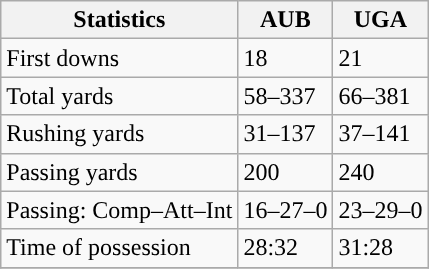<table class="wikitable" style="float: left;">
<tr>
<th>Statistics</th>
<th>AUB</th>
<th>UGA</th>
</tr>
<tr>
<td>First downs</td>
<td>18</td>
<td>21</td>
</tr>
<tr>
<td>Total yards</td>
<td>58–337</td>
<td>66–381</td>
</tr>
<tr>
<td>Rushing yards</td>
<td>31–137</td>
<td>37–141</td>
</tr>
<tr>
<td>Passing yards</td>
<td>200</td>
<td>240</td>
</tr>
<tr>
<td>Passing: Comp–Att–Int</td>
<td>16–27–0</td>
<td>23–29–0</td>
</tr>
<tr>
<td>Time of possession</td>
<td>28:32</td>
<td>31:28</td>
</tr>
<tr>
</tr>
</table>
